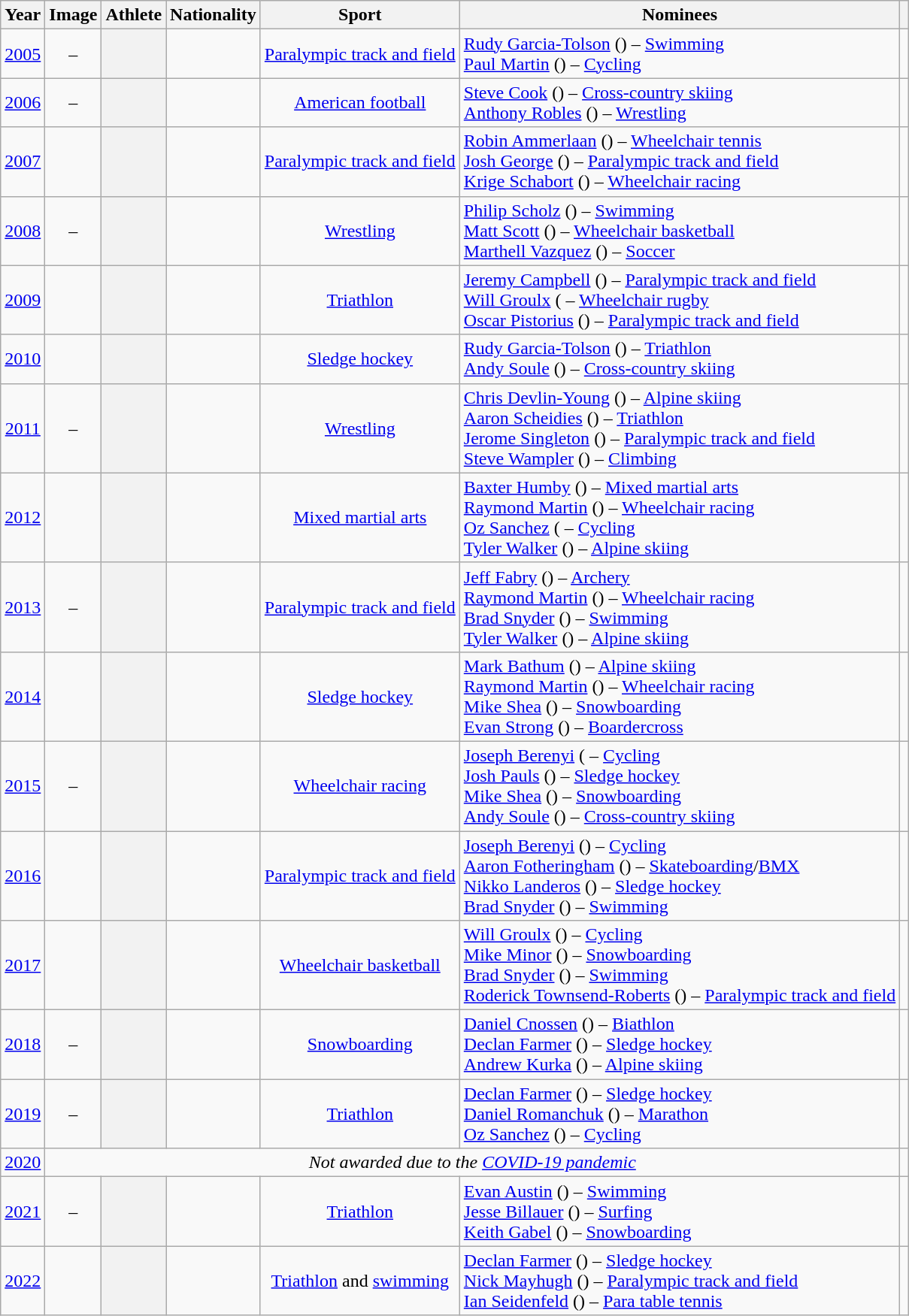<table class="wikitable plainrowheaders sortable" style="text-align:center;">
<tr>
<th scope=col>Year</th>
<th scope=col  class=unsortable>Image</th>
<th scope=col>Athlete</th>
<th scope=col>Nationality</th>
<th scope=col>Sport</th>
<th scope=col class=unsortable>Nominees</th>
<th scope=col class=unsortable></th>
</tr>
<tr>
<td><a href='#'>2005</a></td>
<td>–</td>
<th scope=row></th>
<td></td>
<td><a href='#'>Paralympic track and field</a></td>
<td align=left><a href='#'>Rudy Garcia-Tolson</a> () – <a href='#'>Swimming</a><br><a href='#'>Paul Martin</a> () – <a href='#'>Cycling</a></td>
<td></td>
</tr>
<tr>
<td><a href='#'>2006</a></td>
<td>–</td>
<th scope=row></th>
<td></td>
<td><a href='#'>American football</a></td>
<td align=left><a href='#'>Steve Cook</a> () – <a href='#'>Cross-country skiing</a><br><a href='#'>Anthony Robles</a> () – <a href='#'>Wrestling</a></td>
<td></td>
</tr>
<tr>
<td><a href='#'>2007</a></td>
<td></td>
<th scope=row></th>
<td></td>
<td><a href='#'>Paralympic track and field</a></td>
<td align=left><a href='#'>Robin Ammerlaan</a> () – <a href='#'>Wheelchair tennis</a><br><a href='#'>Josh George</a> () – <a href='#'>Paralympic track and field</a><br><a href='#'>Krige Schabort</a> () – <a href='#'>Wheelchair racing</a></td>
<td></td>
</tr>
<tr>
<td><a href='#'>2008</a></td>
<td>–</td>
<th scope=row></th>
<td></td>
<td><a href='#'>Wrestling</a></td>
<td align=left><a href='#'>Philip Scholz</a> () – <a href='#'>Swimming</a><br><a href='#'>Matt Scott</a> () – <a href='#'>Wheelchair basketball</a><br><a href='#'>Marthell Vazquez</a> () – <a href='#'>Soccer</a></td>
<td></td>
</tr>
<tr>
<td><a href='#'>2009</a></td>
<td></td>
<th scope=row></th>
<td></td>
<td><a href='#'>Triathlon</a></td>
<td align=left><a href='#'>Jeremy Campbell</a> () – <a href='#'>Paralympic track and field</a><br><a href='#'>Will Groulx</a> ( – <a href='#'>Wheelchair rugby</a><br><a href='#'>Oscar Pistorius</a> () – <a href='#'>Paralympic track and field</a></td>
<td></td>
</tr>
<tr>
<td><a href='#'>2010</a></td>
<td></td>
<th scope=row></th>
<td></td>
<td><a href='#'>Sledge hockey</a></td>
<td align=left><a href='#'>Rudy Garcia-Tolson</a> () – <a href='#'>Triathlon</a><br><a href='#'>Andy Soule</a> () – <a href='#'>Cross-country skiing</a></td>
<td></td>
</tr>
<tr>
<td><a href='#'>2011</a></td>
<td>–</td>
<th scope=row></th>
<td></td>
<td><a href='#'>Wrestling</a></td>
<td align=left><a href='#'>Chris Devlin-Young</a> () – <a href='#'>Alpine skiing</a><br><a href='#'>Aaron Scheidies</a> () – <a href='#'>Triathlon</a><br><a href='#'>Jerome Singleton</a> () – <a href='#'>Paralympic track and field</a><br><a href='#'>Steve Wampler</a> () – <a href='#'>Climbing</a></td>
<td></td>
</tr>
<tr>
<td><a href='#'>2012</a></td>
<td></td>
<th scope=row></th>
<td></td>
<td><a href='#'>Mixed martial arts</a></td>
<td align=left><a href='#'>Baxter Humby</a> () – <a href='#'>Mixed martial arts</a><br><a href='#'>Raymond Martin</a> () – <a href='#'>Wheelchair racing</a><br><a href='#'>Oz Sanchez</a> ( – <a href='#'>Cycling</a><br><a href='#'>Tyler Walker</a> () – <a href='#'>Alpine skiing</a></td>
<td></td>
</tr>
<tr>
<td><a href='#'>2013</a></td>
<td>–</td>
<th scope=row></th>
<td></td>
<td><a href='#'>Paralympic track and field</a></td>
<td align=left><a href='#'>Jeff Fabry</a> () – <a href='#'>Archery</a><br><a href='#'>Raymond Martin</a> () – <a href='#'>Wheelchair racing</a><br><a href='#'>Brad Snyder</a> () – <a href='#'>Swimming</a><br><a href='#'>Tyler Walker</a> () – <a href='#'>Alpine skiing</a></td>
<td></td>
</tr>
<tr>
<td><a href='#'>2014</a></td>
<td></td>
<th scope=row></th>
<td></td>
<td><a href='#'>Sledge hockey</a></td>
<td align=left><a href='#'>Mark Bathum</a> () – <a href='#'>Alpine skiing</a><br><a href='#'>Raymond Martin</a> () – <a href='#'>Wheelchair racing</a><br><a href='#'>Mike Shea</a> () – <a href='#'>Snowboarding</a><br><a href='#'>Evan Strong</a> () – <a href='#'>Boardercross</a></td>
<td></td>
</tr>
<tr>
<td><a href='#'>2015</a></td>
<td>–</td>
<th scope=row></th>
<td></td>
<td><a href='#'>Wheelchair racing</a></td>
<td align=left><a href='#'>Joseph Berenyi</a> ( – <a href='#'>Cycling</a><br><a href='#'>Josh Pauls</a> () – <a href='#'>Sledge hockey</a><br><a href='#'>Mike Shea</a> () – <a href='#'>Snowboarding</a><br><a href='#'>Andy Soule</a> () – <a href='#'>Cross-country skiing</a></td>
<td></td>
</tr>
<tr>
<td><a href='#'>2016</a></td>
<td></td>
<th scope=row></th>
<td></td>
<td><a href='#'>Paralympic track and field</a></td>
<td align=left><a href='#'>Joseph Berenyi</a> () – <a href='#'>Cycling</a><br><a href='#'>Aaron Fotheringham</a> () – <a href='#'>Skateboarding</a>/<a href='#'>BMX</a><br><a href='#'>Nikko Landeros</a> () – <a href='#'>Sledge hockey</a><br><a href='#'>Brad Snyder</a> () – <a href='#'>Swimming</a></td>
<td></td>
</tr>
<tr>
<td><a href='#'>2017</a></td>
<td></td>
<th scope=row></th>
<td></td>
<td><a href='#'>Wheelchair basketball</a></td>
<td align=left><a href='#'>Will Groulx</a> () – <a href='#'>Cycling</a><br><a href='#'>Mike Minor</a> () – <a href='#'>Snowboarding</a><br><a href='#'>Brad Snyder</a> () – <a href='#'>Swimming</a><br><a href='#'>Roderick Townsend-Roberts</a> () – <a href='#'>Paralympic track and field</a></td>
<td></td>
</tr>
<tr>
<td><a href='#'>2018</a></td>
<td>–</td>
<th scope=row></th>
<td></td>
<td><a href='#'>Snowboarding</a></td>
<td align=left><a href='#'>Daniel Cnossen</a> () – <a href='#'>Biathlon</a><br><a href='#'>Declan Farmer</a> () – <a href='#'>Sledge hockey</a><br><a href='#'>Andrew Kurka</a> () – <a href='#'>Alpine skiing</a></td>
<td></td>
</tr>
<tr>
<td><a href='#'>2019</a></td>
<td>–</td>
<th scope=row></th>
<td></td>
<td><a href='#'>Triathlon</a></td>
<td align=left><a href='#'>Declan Farmer</a> () – <a href='#'>Sledge hockey</a><br><a href='#'>Daniel Romanchuk</a> () – <a href='#'>Marathon</a><br><a href='#'>Oz Sanchez</a> () – <a href='#'>Cycling</a></td>
<td></td>
</tr>
<tr class="sortbottom">
<td><a href='#'>2020</a></td>
<td colspan=5 align=center><em>Not awarded due to the <a href='#'>COVID-19 pandemic</a></em></td>
<td></td>
</tr>
<tr>
<td><a href='#'>2021</a></td>
<td>–</td>
<th scope=row></th>
<td></td>
<td><a href='#'>Triathlon</a></td>
<td align=left><a href='#'>Evan Austin</a> () – <a href='#'>Swimming</a><br><a href='#'>Jesse Billauer</a> () – <a href='#'>Surfing</a><br><a href='#'>Keith Gabel</a> () – <a href='#'>Snowboarding</a></td>
<td></td>
</tr>
<tr>
<td><a href='#'>2022</a></td>
<td></td>
<th scope=row></th>
<td></td>
<td><a href='#'>Triathlon</a> and <a href='#'>swimming</a></td>
<td align=left><a href='#'>Declan Farmer</a> () – <a href='#'>Sledge hockey</a><br><a href='#'>Nick Mayhugh</a> () – <a href='#'>Paralympic track and field</a><br><a href='#'>Ian Seidenfeld</a> () – <a href='#'>Para table tennis</a></td>
<td></td>
</tr>
</table>
